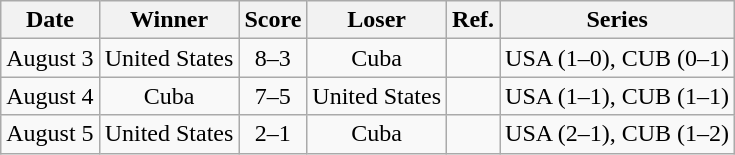<table class="wikitable" style="text-align:center;">
<tr>
<th>Date</th>
<th>Winner</th>
<th>Score</th>
<th>Loser</th>
<th>Ref.</th>
<th>Series</th>
</tr>
<tr>
<td>August 3</td>
<td>United States</td>
<td>8–3</td>
<td>Cuba</td>
<td></td>
<td>USA (1–0), CUB (0–1)</td>
</tr>
<tr>
<td>August 4</td>
<td>Cuba</td>
<td>7–5</td>
<td>United States</td>
<td></td>
<td>USA (1–1), CUB (1–1)</td>
</tr>
<tr>
<td>August 5</td>
<td>United States</td>
<td>2–1</td>
<td>Cuba</td>
<td></td>
<td>USA (2–1), CUB (1–2)</td>
</tr>
</table>
